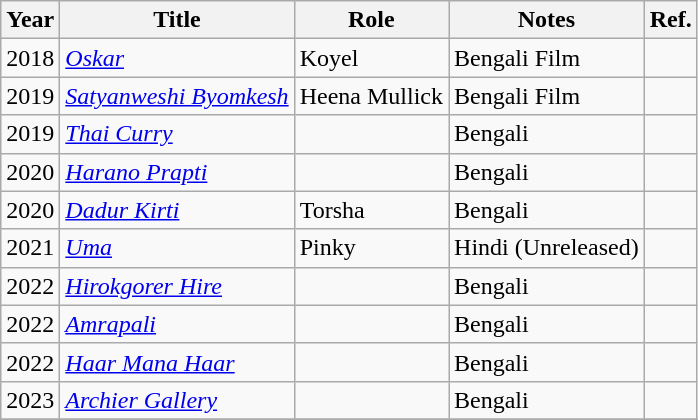<table class="wikitable plainrowheaders sortable">
<tr>
<th scope="col">Year</th>
<th scope="col">Title</th>
<th scope="col">Role</th>
<th scope="col">Notes</th>
<th scope="col">Ref.</th>
</tr>
<tr>
<td>2018</td>
<td><em><a href='#'>Oskar</a></em></td>
<td>Koyel</td>
<td>Bengali Film</td>
<td></td>
</tr>
<tr>
<td>2019</td>
<td><em><a href='#'>Satyanweshi Byomkesh</a></em></td>
<td>Heena Mullick</td>
<td>Bengali Film</td>
<td></td>
</tr>
<tr>
<td>2019</td>
<td><em><a href='#'>Thai Curry</a></em></td>
<td></td>
<td>Bengali</td>
<td></td>
</tr>
<tr>
<td>2020</td>
<td><em><a href='#'>Harano Prapti</a></em></td>
<td></td>
<td>Bengali</td>
<td></td>
</tr>
<tr>
<td>2020</td>
<td><em><a href='#'>Dadur Kirti</a></em></td>
<td>Torsha</td>
<td>Bengali</td>
<td></td>
</tr>
<tr>
<td>2021</td>
<td><em><a href='#'>Uma</a></em></td>
<td>Pinky</td>
<td>Hindi (Unreleased)</td>
<td></td>
</tr>
<tr>
<td>2022</td>
<td><em><a href='#'>Hirokgorer Hire</a></em></td>
<td></td>
<td>Bengali</td>
<td></td>
</tr>
<tr>
<td>2022</td>
<td><em><a href='#'>Amrapali</a></em></td>
<td></td>
<td>Bengali</td>
<td></td>
</tr>
<tr>
<td>2022</td>
<td><em><a href='#'>Haar Mana Haar</a></em></td>
<td></td>
<td>Bengali</td>
<td></td>
</tr>
<tr>
<td>2023</td>
<td><em><a href='#'>Archier Gallery</a></em></td>
<td></td>
<td>Bengali</td>
<td></td>
</tr>
<tr>
</tr>
</table>
